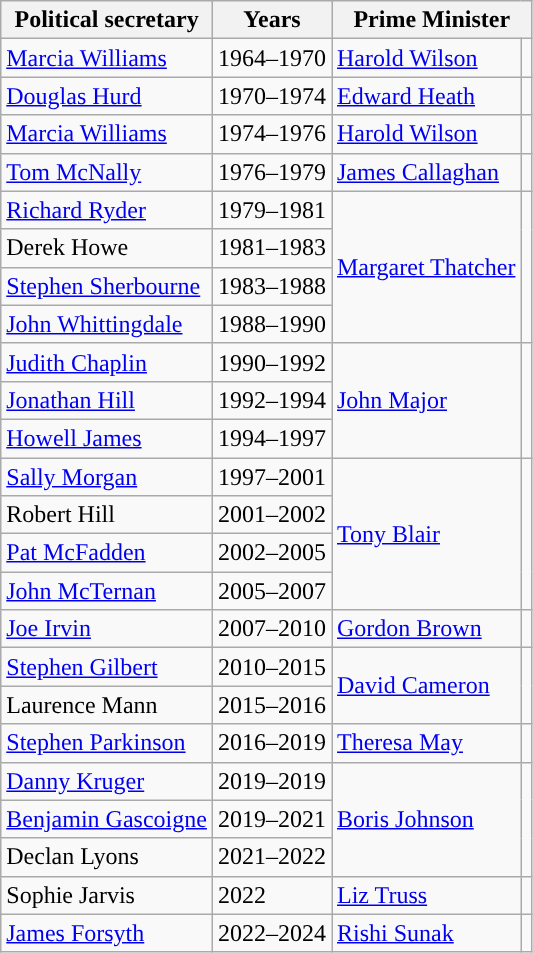<table class="wikitable">
<tr>
<th>Political secretary</th>
<th>Years</th>
<th colspan="2">Prime Minister</th>
</tr>
<tr>
<td><a href='#'>Marcia Williams</a></td>
<td>1964–1970</td>
<td><a href='#'>Harold Wilson</a></td>
<td style="background-color: "></td>
</tr>
<tr>
<td><a href='#'>Douglas Hurd</a></td>
<td>1970–1974</td>
<td><a href='#'>Edward Heath</a></td>
<td style="background-color: "></td>
</tr>
<tr>
<td><a href='#'>Marcia Williams</a></td>
<td>1974–1976</td>
<td><a href='#'>Harold Wilson</a></td>
<td style="background-color: "></td>
</tr>
<tr>
<td><a href='#'>Tom McNally</a></td>
<td>1976–1979</td>
<td><a href='#'>James Callaghan</a></td>
<td style="background-color: "></td>
</tr>
<tr>
<td><a href='#'>Richard Ryder</a></td>
<td>1979–1981</td>
<td rowspan="4"><a href='#'>Margaret Thatcher</a></td>
<td rowspan="4" style="background-color: "></td>
</tr>
<tr>
<td>Derek Howe</td>
<td>1981–1983</td>
</tr>
<tr>
<td><a href='#'>Stephen Sherbourne</a></td>
<td>1983–1988</td>
</tr>
<tr>
<td><a href='#'>John Whittingdale</a></td>
<td>1988–1990</td>
</tr>
<tr>
<td><a href='#'>Judith Chaplin</a></td>
<td>1990–1992</td>
<td rowspan="3"><a href='#'>John Major</a></td>
<td rowspan="3" style="background-color: "></td>
</tr>
<tr>
<td><a href='#'>Jonathan Hill</a></td>
<td>1992–1994</td>
</tr>
<tr>
<td><a href='#'>Howell James</a></td>
<td>1994–1997</td>
</tr>
<tr>
<td><a href='#'>Sally Morgan</a></td>
<td>1997–2001</td>
<td rowspan="4"><a href='#'>Tony Blair</a></td>
<td rowspan="4" style="background-color: "></td>
</tr>
<tr>
<td>Robert Hill</td>
<td>2001–2002</td>
</tr>
<tr>
<td><a href='#'>Pat McFadden</a></td>
<td>2002–2005</td>
</tr>
<tr>
<td><a href='#'>John McTernan</a></td>
<td>2005–2007</td>
</tr>
<tr>
<td><a href='#'>Joe Irvin</a></td>
<td>2007–2010</td>
<td><a href='#'>Gordon Brown</a></td>
<td style="background-color: "></td>
</tr>
<tr>
<td><a href='#'>Stephen Gilbert</a></td>
<td>2010–2015</td>
<td rowspan="2"><a href='#'>David Cameron</a></td>
<td rowspan="2" style="background-color: "></td>
</tr>
<tr>
<td>Laurence Mann</td>
<td>2015–2016</td>
</tr>
<tr>
<td><a href='#'>Stephen Parkinson</a></td>
<td>2016–2019</td>
<td><a href='#'>Theresa May</a></td>
<td style="background-color: "></td>
</tr>
<tr>
<td><a href='#'>Danny Kruger</a></td>
<td>2019–2019</td>
<td rowspan="3"><a href='#'>Boris Johnson</a></td>
<td rowspan="3" style="background-color: "></td>
</tr>
<tr>
<td><a href='#'>Benjamin Gascoigne</a></td>
<td>2019–2021</td>
</tr>
<tr>
<td>Declan Lyons</td>
<td>2021–2022</td>
</tr>
<tr>
<td>Sophie Jarvis</td>
<td>2022</td>
<td><a href='#'>Liz Truss</a></td>
<td style="background-color: "></td>
</tr>
<tr>
<td><a href='#'>James Forsyth</a></td>
<td>2022–2024</td>
<td><a href='#'>Rishi Sunak</a></td>
<td style="background-color: "></td>
</tr>
</table>
